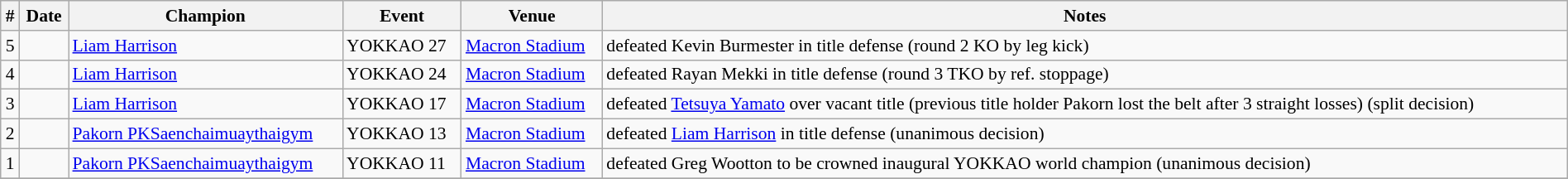<table id="Events" class="wikitable sortable" style="width:100%; font-size:90%;">
<tr>
<th scope="col">#</th>
<th scope="col">Date</th>
<th scope="col">Champion</th>
<th scope="col">Event</th>
<th scope="col">Venue</th>
<th scope="col">Notes</th>
</tr>
<tr>
<td align=center>5</td>
<td></td>
<td> <a href='#'>Liam Harrison</a></td>
<td>YOKKAO 27</td>
<td><a href='#'>Macron Stadium</a></td>
<td>defeated  Kevin Burmester in title defense (round 2 KO by leg kick)</td>
</tr>
<tr>
<td align=center>4</td>
<td></td>
<td> <a href='#'>Liam Harrison</a></td>
<td>YOKKAO 24</td>
<td><a href='#'>Macron Stadium</a></td>
<td>defeated  Rayan Mekki in title defense (round 3 TKO by ref. stoppage)</td>
</tr>
<tr>
<td align=center>3</td>
<td></td>
<td> <a href='#'>Liam Harrison</a></td>
<td>YOKKAO 17</td>
<td><a href='#'>Macron Stadium</a></td>
<td>defeated  <a href='#'>Tetsuya Yamato</a> over vacant title (previous title holder Pakorn lost the belt after 3 straight losses) (split decision)</td>
</tr>
<tr>
<td align=center>2</td>
<td></td>
<td> <a href='#'>Pakorn PKSaenchaimuaythaigym</a></td>
<td>YOKKAO 13</td>
<td><a href='#'>Macron Stadium</a></td>
<td>defeated  <a href='#'>Liam Harrison</a> in title defense (unanimous decision)</td>
</tr>
<tr>
<td align=center>1</td>
<td></td>
<td> <a href='#'>Pakorn PKSaenchaimuaythaigym</a></td>
<td>YOKKAO 11</td>
<td><a href='#'>Macron Stadium</a></td>
<td>defeated  Greg Wootton to be crowned inaugural YOKKAO world champion (unanimous decision)</td>
</tr>
<tr>
</tr>
</table>
